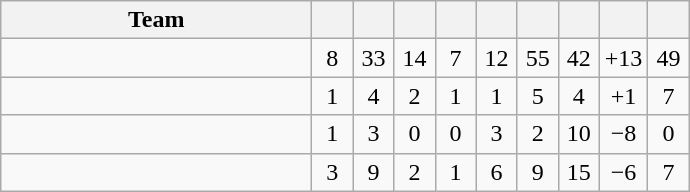<table class="wikitable sortable" style="text-align:center">
<tr>
<th width=200>Team</th>
<th width=20></th>
<th width=20></th>
<th width=20></th>
<th width=20></th>
<th width=20></th>
<th width=20></th>
<th width=20></th>
<th width=20></th>
<th width=20></th>
</tr>
<tr>
<td align=left> </td>
<td>8</td>
<td>33</td>
<td>14</td>
<td>7</td>
<td>12</td>
<td>55</td>
<td>42</td>
<td>+13</td>
<td>49</td>
</tr>
<tr>
<td align=left> </td>
<td>1</td>
<td>4</td>
<td>2</td>
<td>1</td>
<td>1</td>
<td>5</td>
<td>4</td>
<td>+1</td>
<td>7</td>
</tr>
<tr>
<td align=left> </td>
<td>1</td>
<td>3</td>
<td>0</td>
<td>0</td>
<td>3</td>
<td>2</td>
<td>10</td>
<td>−8</td>
<td>0</td>
</tr>
<tr>
<td align=left> </td>
<td>3</td>
<td>9</td>
<td>2</td>
<td>1</td>
<td>6</td>
<td>9</td>
<td>15</td>
<td>−6</td>
<td>7</td>
</tr>
</table>
